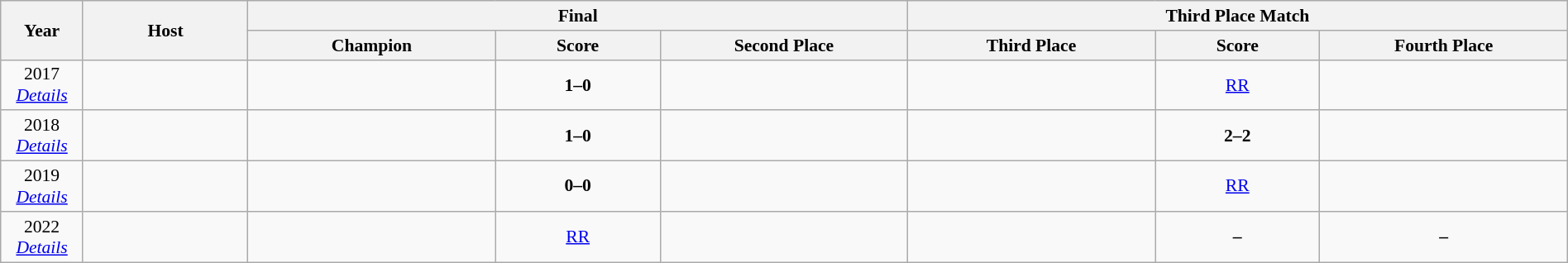<table class="wikitable" style="font-size:90%; width:100%; text-align:center;">
<tr>
<th rowspan=2 width=5%>Year</th>
<th rowspan=2 width=10%>Host</th>
<th colspan=3>Final</th>
<th colspan=3>Third Place Match</th>
</tr>
<tr bgcolor=#EFEFEF>
<th width=15%>Champion</th>
<th width=10%>Score</th>
<th width=15%>Second Place</th>
<th width=15%>Third Place</th>
<th width=10%>Score</th>
<th width=15%>Fourth Place</th>
</tr>
<tr align=center>
<td>2017<br><em><a href='#'>Details</a></em></td>
<td></td>
<td></td>
<td><strong>1–0</strong></td>
<td></td>
<td></td>
<td><a href='#'>RR</a></td>
<td></td>
</tr>
<tr align=center>
<td>2018<br><em><a href='#'>Details</a></em></td>
<td></td>
<td></td>
<td><strong>1–0</strong></td>
<td></td>
<td></td>
<td><strong>2–2</strong><br></td>
<td></td>
</tr>
<tr align=center>
<td>2019<br><em><a href='#'>Details</a></em></td>
<td></td>
<td></td>
<td><strong>0–0</strong><br></td>
<td></td>
<td></td>
<td><a href='#'>RR</a></td>
<td></td>
</tr>
<tr align=center>
<td>2022<br><em><a href='#'>Details</a></em></td>
<td></td>
<td></td>
<td><a href='#'>RR</a></td>
<td></td>
<td></td>
<td><strong>–</strong></td>
<td><strong>–</strong></td>
</tr>
</table>
